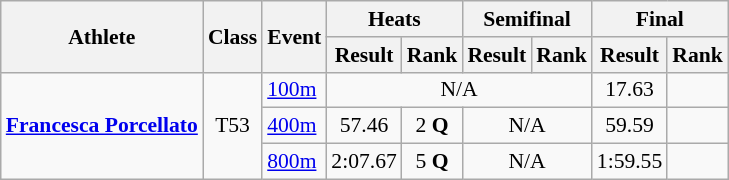<table class=wikitable style="font-size:90%">
<tr>
<th rowspan="2">Athlete</th>
<th rowspan="2">Class</th>
<th rowspan="2">Event</th>
<th colspan="2">Heats</th>
<th colspan="2">Semifinal</th>
<th colspan="3">Final</th>
</tr>
<tr>
<th>Result</th>
<th>Rank</th>
<th>Result</th>
<th>Rank</th>
<th>Result</th>
<th>Rank</th>
</tr>
<tr>
<td rowspan="3"><strong><a href='#'>Francesca Porcellato</a></strong></td>
<td rowspan="3" style="text-align:center;">T53</td>
<td><a href='#'>100m</a></td>
<td style="text-align:center;" colspan="4">N/A</td>
<td style="text-align:center;">17.63</td>
<td style="text-align:center;"></td>
</tr>
<tr>
<td><a href='#'>400m</a></td>
<td style="text-align:center;">57.46</td>
<td style="text-align:center;">2 <strong>Q</strong></td>
<td style="text-align:center;" colspan="2">N/A</td>
<td style="text-align:center;">59.59</td>
<td style="text-align:center;"></td>
</tr>
<tr>
<td><a href='#'>800m</a></td>
<td style="text-align:center;">2:07.67</td>
<td style="text-align:center;">5 <strong>Q</strong></td>
<td style="text-align:center;" colspan="2">N/A</td>
<td style="text-align:center;">1:59.55</td>
<td style="text-align:center;"></td>
</tr>
</table>
